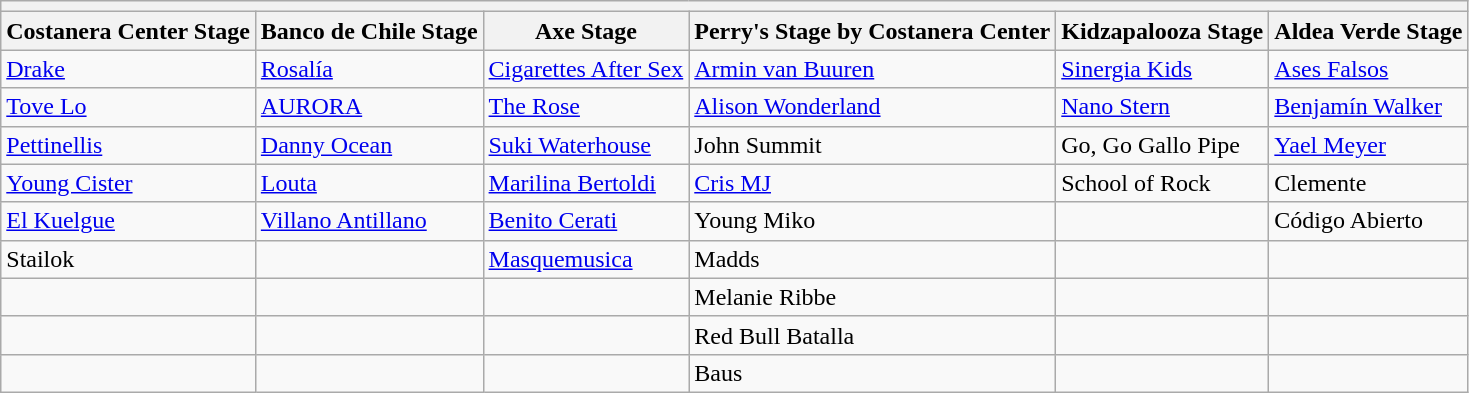<table class="wikitable">
<tr>
<th colspan="6"></th>
</tr>
<tr>
<th>Costanera Center Stage</th>
<th>Banco de Chile Stage</th>
<th>Axe Stage</th>
<th>Perry's Stage by Costanera Center</th>
<th>Kidzapalooza Stage</th>
<th>Aldea Verde Stage</th>
</tr>
<tr>
<td><a href='#'>Drake</a></td>
<td><a href='#'>Rosalía</a></td>
<td><a href='#'>Cigarettes After Sex</a></td>
<td><a href='#'>Armin van Buuren</a></td>
<td><a href='#'>Sinergia Kids</a></td>
<td><a href='#'>Ases Falsos</a></td>
</tr>
<tr>
<td><a href='#'>Tove Lo</a></td>
<td><a href='#'>AURORA</a></td>
<td><a href='#'>The Rose</a></td>
<td><a href='#'>Alison Wonderland</a></td>
<td><a href='#'>Nano Stern</a></td>
<td><a href='#'>Benjamín Walker</a></td>
</tr>
<tr>
<td><a href='#'>Pettinellis</a></td>
<td><a href='#'>Danny Ocean</a></td>
<td><a href='#'>Suki Waterhouse</a></td>
<td>John Summit</td>
<td>Go, Go Gallo Pipe</td>
<td><a href='#'>Yael Meyer</a></td>
</tr>
<tr>
<td><a href='#'>Young Cister</a></td>
<td><a href='#'>Louta</a></td>
<td><a href='#'>Marilina Bertoldi</a></td>
<td><a href='#'>Cris MJ</a></td>
<td>School of Rock</td>
<td>Clemente</td>
</tr>
<tr>
<td><a href='#'>El Kuelgue</a></td>
<td><a href='#'>Villano Antillano</a></td>
<td><a href='#'>Benito Cerati</a></td>
<td>Young Miko</td>
<td></td>
<td>Código Abierto</td>
</tr>
<tr>
<td>Stailok</td>
<td></td>
<td><a href='#'>Masquemusica</a></td>
<td>Madds</td>
<td></td>
<td></td>
</tr>
<tr>
<td></td>
<td></td>
<td></td>
<td>Melanie Ribbe</td>
<td></td>
<td></td>
</tr>
<tr>
<td></td>
<td></td>
<td></td>
<td>Red Bull Batalla</td>
<td></td>
<td></td>
</tr>
<tr>
<td></td>
<td></td>
<td></td>
<td>Baus</td>
<td></td>
<td></td>
</tr>
</table>
